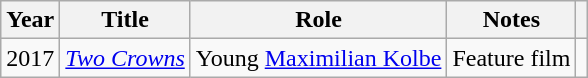<table class="wikitable plainrowheaders sortable">
<tr>
<th scope="col">Year</th>
<th scope="col">Title</th>
<th scope="col">Role</th>
<th scope="col" class="unsortable">Notes</th>
<th scope="col" class="unsortable"></th>
</tr>
<tr>
<td>2017</td>
<td><em><a href='#'>Two Crowns</a></em></td>
<td>Young <a href='#'>Maximilian Kolbe</a></td>
<td>Feature film</td>
<td></td>
</tr>
</table>
